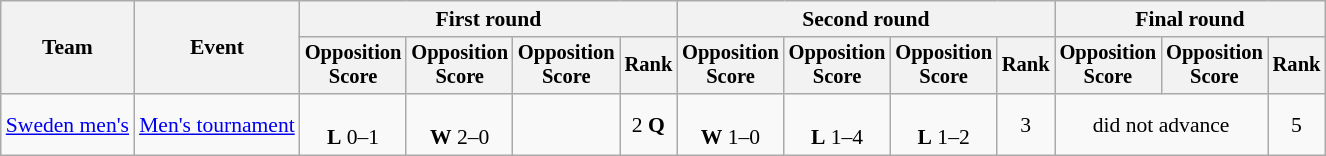<table class="wikitable" style="font-size:90%">
<tr>
<th rowspan=2>Team</th>
<th rowspan=2>Event</th>
<th colspan=4>First round</th>
<th colspan=4>Second round</th>
<th colspan=3>Final round</th>
</tr>
<tr style="font-size:95%">
<th>Opposition<br>Score</th>
<th>Opposition<br>Score</th>
<th>Opposition<br>Score</th>
<th>Rank</th>
<th>Opposition<br>Score</th>
<th>Opposition<br>Score</th>
<th>Opposition<br>Score</th>
<th>Rank</th>
<th>Opposition<br>Score</th>
<th>Opposition<br>Score</th>
<th>Rank</th>
</tr>
<tr align=center>
<td align=left><a href='#'>Sweden men's</a></td>
<td align=left><a href='#'>Men's tournament</a></td>
<td><br><strong>L</strong> 0–1</td>
<td><br><strong>W</strong> 2–0</td>
<td></td>
<td>2 <strong>Q</strong></td>
<td><br><strong>W</strong> 1–0</td>
<td><br><strong>L</strong> 1–4</td>
<td><br><strong>L</strong> 1–2</td>
<td>3</td>
<td colspan=2>did not advance</td>
<td>5</td>
</tr>
</table>
